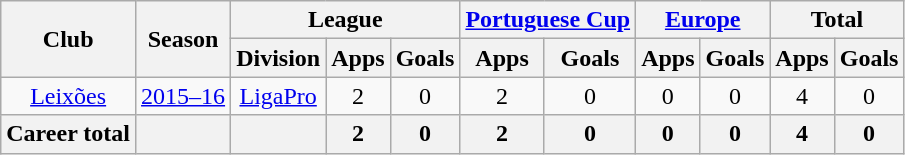<table class="wikitable" style="text-align:center">
<tr>
<th rowspan=2>Club</th>
<th rowspan=2>Season</th>
<th colspan=3>League</th>
<th colspan=2><a href='#'>Portuguese Cup</a></th>
<th colspan=2><a href='#'>Europe</a></th>
<th colspan=2>Total</th>
</tr>
<tr>
<th>Division</th>
<th>Apps</th>
<th>Goals</th>
<th>Apps</th>
<th>Goals</th>
<th>Apps</th>
<th>Goals</th>
<th>Apps</th>
<th>Goals</th>
</tr>
<tr>
<td><a href='#'>Leixões</a></td>
<td><a href='#'>2015–16</a></td>
<td><a href='#'>LigaPro</a></td>
<td>2</td>
<td>0</td>
<td>2</td>
<td>0</td>
<td>0</td>
<td>0</td>
<td>4</td>
<td>0</td>
</tr>
<tr>
<th>Career total</th>
<th></th>
<th></th>
<th>2</th>
<th>0</th>
<th>2</th>
<th>0</th>
<th>0</th>
<th>0</th>
<th>4</th>
<th>0</th>
</tr>
</table>
